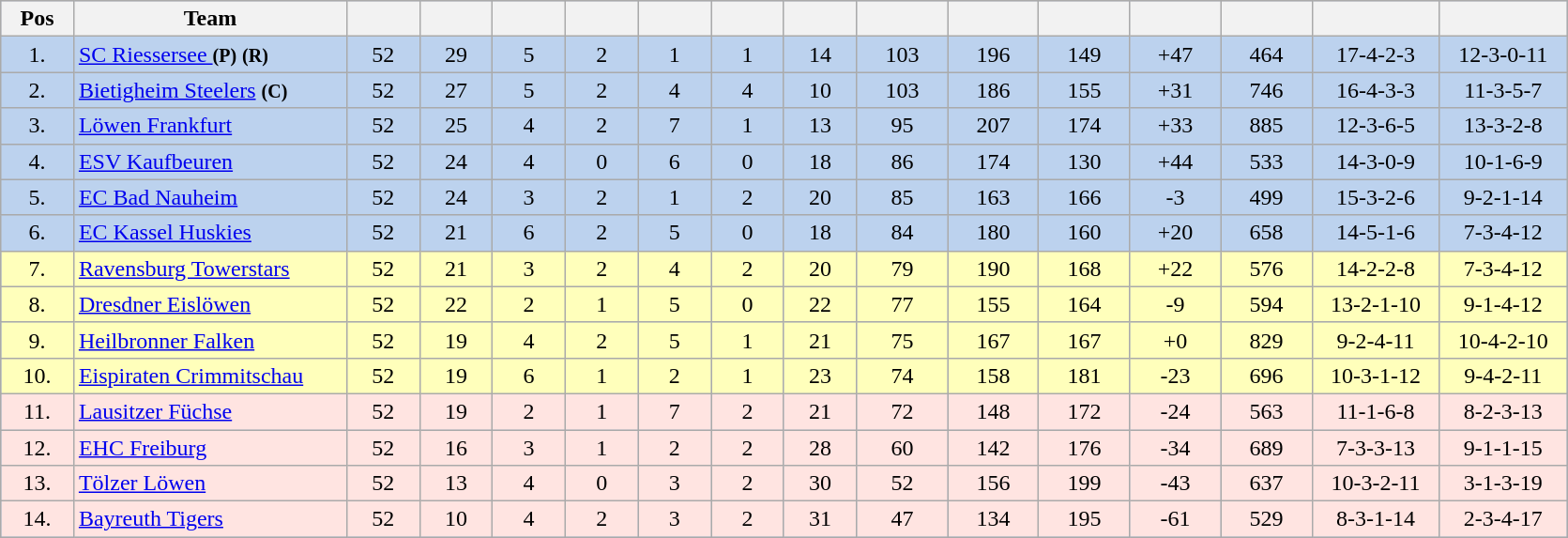<table class="wikitable" style="text-align:center; background:#BCD2EE;">
<tr style="background:#E0E0E0">
<th style="width:4%" class="unsortable">Pos</th>
<th style="width:15%">Team</th>
<th style="width:4%"></th>
<th style="width:4%"></th>
<th style="width:4%"></th>
<th style="width:4%"></th>
<th style="width:4%"></th>
<th style="width:4%"></th>
<th style="width:4%"></th>
<th style="width:5%"></th>
<th style="width:5%"></th>
<th style="width:5%"></th>
<th style="width:5%"></th>
<th style="width:5%"></th>
<th style="width:7%"></th>
<th style="width:7%"></th>
</tr>
<tr>
<td>1.</td>
<td style="text-align:left"><a href='#'>SC Riessersee </a> <small><strong>(P)</strong></small> <small><strong>(R)</strong></small></td>
<td>52</td>
<td>29</td>
<td>5</td>
<td>2</td>
<td>1</td>
<td>1</td>
<td>14</td>
<td>103</td>
<td>196</td>
<td>149</td>
<td>+47</td>
<td>464</td>
<td>17-4-2-3</td>
<td>12-3-0-11</td>
</tr>
<tr>
<td>2.</td>
<td style="text-align:left"><a href='#'>Bietigheim Steelers</a> <small><strong>(C)</strong></small></td>
<td>52</td>
<td>27</td>
<td>5</td>
<td>2</td>
<td>4</td>
<td>4</td>
<td>10</td>
<td>103</td>
<td>186</td>
<td>155</td>
<td>+31</td>
<td>746</td>
<td>16-4-3-3</td>
<td>11-3-5-7</td>
</tr>
<tr>
<td>3.</td>
<td style="text-align:left"><a href='#'>Löwen Frankfurt</a></td>
<td>52</td>
<td>25</td>
<td>4</td>
<td>2</td>
<td>7</td>
<td>1</td>
<td>13</td>
<td>95</td>
<td>207</td>
<td>174</td>
<td>+33</td>
<td>885</td>
<td>12-3-6-5</td>
<td>13-3-2-8</td>
</tr>
<tr>
<td>4.</td>
<td style="text-align:left"><a href='#'>ESV Kaufbeuren</a></td>
<td>52</td>
<td>24</td>
<td>4</td>
<td>0</td>
<td>6</td>
<td>0</td>
<td>18</td>
<td>86</td>
<td>174</td>
<td>130</td>
<td>+44</td>
<td>533</td>
<td>14-3-0-9</td>
<td>10-1-6-9</td>
</tr>
<tr>
<td>5.</td>
<td style="text-align:left"><a href='#'>EC Bad Nauheim</a></td>
<td>52</td>
<td>24</td>
<td>3</td>
<td>2</td>
<td>1</td>
<td>2</td>
<td>20</td>
<td>85</td>
<td>163</td>
<td>166</td>
<td>-3</td>
<td>499</td>
<td>15-3-2-6</td>
<td>9-2-1-14</td>
</tr>
<tr>
<td>6.</td>
<td style="text-align:left"><a href='#'>EC Kassel Huskies</a></td>
<td>52</td>
<td>21</td>
<td>6</td>
<td>2</td>
<td>5</td>
<td>0</td>
<td>18</td>
<td>84</td>
<td>180</td>
<td>160</td>
<td>+20</td>
<td>658</td>
<td>14-5-1-6</td>
<td>7-3-4-12</td>
</tr>
<tr style="background:#FFFFBB">
<td>7.</td>
<td style="text-align:left"><a href='#'>Ravensburg Towerstars</a></td>
<td>52</td>
<td>21</td>
<td>3</td>
<td>2</td>
<td>4</td>
<td>2</td>
<td>20</td>
<td>79</td>
<td>190</td>
<td>168</td>
<td>+22</td>
<td>576</td>
<td>14-2-2-8</td>
<td>7-3-4-12</td>
</tr>
<tr style="background:#FFFFBB">
<td>8.</td>
<td style="text-align:left"><a href='#'>Dresdner Eislöwen</a></td>
<td>52</td>
<td>22</td>
<td>2</td>
<td>1</td>
<td>5</td>
<td>0</td>
<td>22</td>
<td>77</td>
<td>155</td>
<td>164</td>
<td>-9</td>
<td>594</td>
<td>13-2-1-10</td>
<td>9-1-4-12</td>
</tr>
<tr style="background:#FFFFBB">
<td>9.</td>
<td style="text-align:left"><a href='#'>Heilbronner Falken</a></td>
<td>52</td>
<td>19</td>
<td>4</td>
<td>2</td>
<td>5</td>
<td>1</td>
<td>21</td>
<td>75</td>
<td>167</td>
<td>167</td>
<td>+0</td>
<td>829</td>
<td>9-2-4-11</td>
<td>10-4-2-10</td>
</tr>
<tr style="background:#FFFFBB">
<td>10.</td>
<td style="text-align:left"><a href='#'>Eispiraten Crimmitschau</a></td>
<td>52</td>
<td>19</td>
<td>6</td>
<td>1</td>
<td>2</td>
<td>1</td>
<td>23</td>
<td>74</td>
<td>158</td>
<td>181</td>
<td>-23</td>
<td>696</td>
<td>10-3-1-12</td>
<td>9-4-2-11</td>
</tr>
<tr style="background:#FFE4E1">
<td>11.</td>
<td style="text-align:left"><a href='#'>Lausitzer Füchse</a></td>
<td>52</td>
<td>19</td>
<td>2</td>
<td>1</td>
<td>7</td>
<td>2</td>
<td>21</td>
<td>72</td>
<td>148</td>
<td>172</td>
<td>-24</td>
<td>563</td>
<td>11-1-6-8</td>
<td>8-2-3-13</td>
</tr>
<tr style="background:#FFE4E1">
<td>12.</td>
<td style="text-align:left"><a href='#'>EHC Freiburg</a></td>
<td>52</td>
<td>16</td>
<td>3</td>
<td>1</td>
<td>2</td>
<td>2</td>
<td>28</td>
<td>60</td>
<td>142</td>
<td>176</td>
<td>-34</td>
<td>689</td>
<td>7-3-3-13</td>
<td>9-1-1-15</td>
</tr>
<tr style="background:#FFE4E1">
<td>13.</td>
<td style="text-align:left"><a href='#'>Tölzer Löwen</a></td>
<td>52</td>
<td>13</td>
<td>4</td>
<td>0</td>
<td>3</td>
<td>2</td>
<td>30</td>
<td>52</td>
<td>156</td>
<td>199</td>
<td>-43</td>
<td>637</td>
<td>10-3-2-11</td>
<td>3-1-3-19</td>
</tr>
<tr style="background:#FFE4E1">
<td>14.</td>
<td style="text-align:left"><a href='#'>Bayreuth Tigers</a></td>
<td>52</td>
<td>10</td>
<td>4</td>
<td>2</td>
<td>3</td>
<td>2</td>
<td>31</td>
<td>47</td>
<td>134</td>
<td>195</td>
<td>-61</td>
<td>529</td>
<td>8-3-1-14</td>
<td>2-3-4-17</td>
</tr>
</table>
